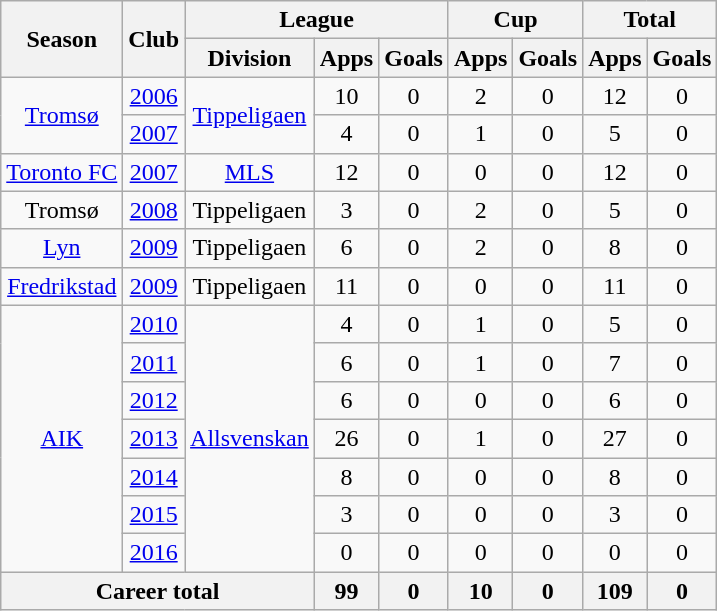<table class="wikitable" style="text-align:center">
<tr>
<th rowspan="2">Season</th>
<th rowspan="2">Club</th>
<th colspan="3">League</th>
<th colspan="2">Cup</th>
<th colspan="2">Total</th>
</tr>
<tr>
<th>Division</th>
<th>Apps</th>
<th>Goals</th>
<th>Apps</th>
<th>Goals</th>
<th>Apps</th>
<th>Goals</th>
</tr>
<tr>
<td rowspan="2"><a href='#'>Tromsø</a></td>
<td><a href='#'>2006</a></td>
<td rowspan="2"><a href='#'>Tippeligaen</a></td>
<td>10</td>
<td>0</td>
<td>2</td>
<td>0</td>
<td>12</td>
<td>0</td>
</tr>
<tr>
<td><a href='#'>2007</a></td>
<td>4</td>
<td>0</td>
<td>1</td>
<td>0</td>
<td>5</td>
<td>0</td>
</tr>
<tr>
<td><a href='#'>Toronto FC</a></td>
<td><a href='#'>2007</a></td>
<td><a href='#'>MLS</a></td>
<td>12</td>
<td>0</td>
<td>0</td>
<td>0</td>
<td>12</td>
<td>0</td>
</tr>
<tr>
<td>Tromsø</td>
<td><a href='#'>2008</a></td>
<td>Tippeligaen</td>
<td>3</td>
<td>0</td>
<td>2</td>
<td>0</td>
<td>5</td>
<td>0</td>
</tr>
<tr>
<td><a href='#'>Lyn</a></td>
<td><a href='#'>2009</a></td>
<td>Tippeligaen</td>
<td>6</td>
<td>0</td>
<td>2</td>
<td>0</td>
<td>8</td>
<td>0</td>
</tr>
<tr>
<td><a href='#'>Fredrikstad</a></td>
<td><a href='#'>2009</a></td>
<td>Tippeligaen</td>
<td>11</td>
<td>0</td>
<td>0</td>
<td>0</td>
<td>11</td>
<td>0</td>
</tr>
<tr>
<td rowspan="7"><a href='#'>AIK</a></td>
<td><a href='#'>2010</a></td>
<td rowspan="7"><a href='#'>Allsvenskan</a></td>
<td>4</td>
<td>0</td>
<td>1</td>
<td>0</td>
<td>5</td>
<td>0</td>
</tr>
<tr>
<td><a href='#'>2011</a></td>
<td>6</td>
<td>0</td>
<td>1</td>
<td>0</td>
<td>7</td>
<td>0</td>
</tr>
<tr>
<td><a href='#'>2012</a></td>
<td>6</td>
<td>0</td>
<td>0</td>
<td>0</td>
<td>6</td>
<td>0</td>
</tr>
<tr>
<td><a href='#'>2013</a></td>
<td>26</td>
<td>0</td>
<td>1</td>
<td>0</td>
<td>27</td>
<td>0</td>
</tr>
<tr>
<td><a href='#'>2014</a></td>
<td>8</td>
<td>0</td>
<td>0</td>
<td>0</td>
<td>8</td>
<td>0</td>
</tr>
<tr>
<td><a href='#'>2015</a></td>
<td>3</td>
<td>0</td>
<td>0</td>
<td>0</td>
<td>3</td>
<td>0</td>
</tr>
<tr>
<td><a href='#'>2016</a></td>
<td>0</td>
<td>0</td>
<td>0</td>
<td>0</td>
<td>0</td>
<td>0</td>
</tr>
<tr>
<th colspan="3">Career total</th>
<th>99</th>
<th>0</th>
<th>10</th>
<th>0</th>
<th>109</th>
<th>0</th>
</tr>
</table>
